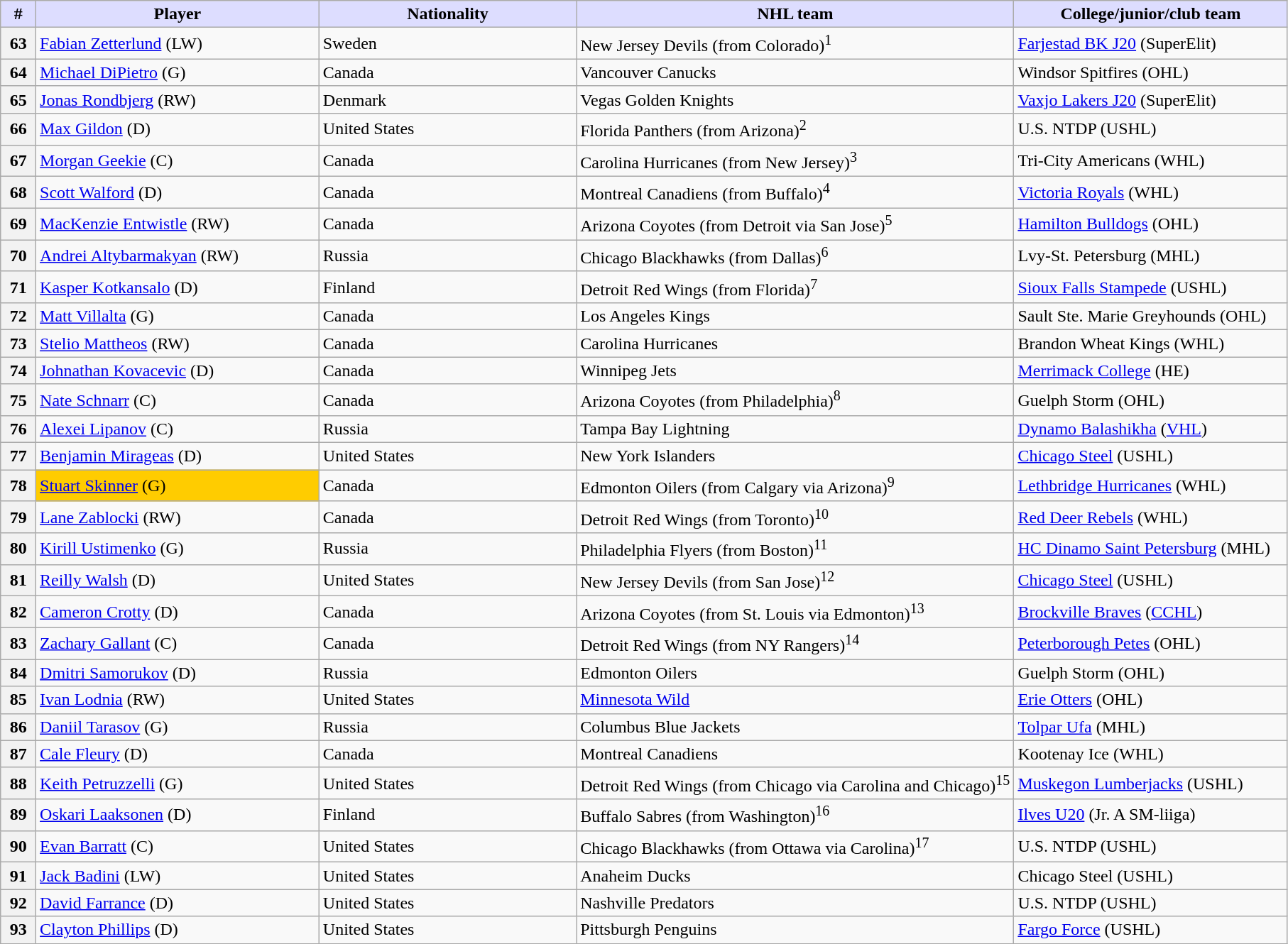<table class="wikitable">
<tr>
<th style="background:#ddf; width:2.75%;">#</th>
<th style="background:#ddf; width:22.0%;">Player</th>
<th style="background:#ddf; width:20.0%;">Nationality</th>
<th style="background:#ddf; width:34.0%;">NHL team</th>
<th style="background:#ddf; width:100.0%;">College/junior/club team</th>
</tr>
<tr>
<th>63</th>
<td><a href='#'>Fabian Zetterlund</a> (LW)</td>
<td> Sweden</td>
<td>New Jersey Devils (from Colorado)<sup>1</sup></td>
<td><a href='#'>Farjestad BK J20</a> (SuperElit)</td>
</tr>
<tr>
<th>64</th>
<td><a href='#'>Michael DiPietro</a> (G)</td>
<td> Canada</td>
<td>Vancouver Canucks</td>
<td>Windsor Spitfires (OHL)</td>
</tr>
<tr>
<th>65</th>
<td><a href='#'>Jonas Rondbjerg</a> (RW)</td>
<td> Denmark</td>
<td>Vegas Golden Knights</td>
<td><a href='#'>Vaxjo Lakers J20</a> (SuperElit)</td>
</tr>
<tr>
<th>66</th>
<td><a href='#'>Max Gildon</a> (D)</td>
<td> United States</td>
<td>Florida Panthers (from Arizona)<sup>2</sup></td>
<td>U.S. NTDP (USHL)</td>
</tr>
<tr>
<th>67</th>
<td><a href='#'>Morgan Geekie</a> (C)</td>
<td> Canada</td>
<td>Carolina Hurricanes (from New Jersey)<sup>3</sup></td>
<td>Tri-City Americans (WHL)</td>
</tr>
<tr>
<th>68</th>
<td><a href='#'>Scott Walford</a> (D)</td>
<td> Canada</td>
<td>Montreal Canadiens (from Buffalo)<sup>4</sup></td>
<td><a href='#'>Victoria Royals</a> (WHL)</td>
</tr>
<tr>
<th>69</th>
<td><a href='#'>MacKenzie Entwistle</a> (RW)</td>
<td> Canada</td>
<td>Arizona Coyotes (from Detroit via San Jose)<sup>5</sup></td>
<td><a href='#'>Hamilton Bulldogs</a> (OHL)</td>
</tr>
<tr>
<th>70</th>
<td><a href='#'>Andrei Altybarmakyan</a> (RW)</td>
<td> Russia</td>
<td>Chicago Blackhawks (from Dallas)<sup>6</sup></td>
<td>Lvy-St. Petersburg (MHL)</td>
</tr>
<tr>
<th>71</th>
<td><a href='#'>Kasper Kotkansalo</a> (D)</td>
<td> Finland</td>
<td>Detroit Red Wings (from Florida)<sup>7</sup></td>
<td><a href='#'>Sioux Falls Stampede</a> (USHL)</td>
</tr>
<tr>
<th>72</th>
<td><a href='#'>Matt Villalta</a> (G)</td>
<td> Canada</td>
<td>Los Angeles Kings</td>
<td>Sault Ste. Marie Greyhounds (OHL)</td>
</tr>
<tr>
<th>73</th>
<td><a href='#'>Stelio Mattheos</a> (RW)</td>
<td> Canada</td>
<td>Carolina Hurricanes</td>
<td>Brandon Wheat Kings (WHL)</td>
</tr>
<tr>
<th>74</th>
<td><a href='#'>Johnathan Kovacevic</a> (D)</td>
<td> Canada</td>
<td>Winnipeg Jets</td>
<td><a href='#'>Merrimack College</a> (HE)</td>
</tr>
<tr>
<th>75</th>
<td><a href='#'>Nate Schnarr</a> (C)</td>
<td> Canada</td>
<td>Arizona Coyotes (from Philadelphia)<sup>8</sup></td>
<td>Guelph Storm (OHL)</td>
</tr>
<tr>
<th>76</th>
<td><a href='#'>Alexei Lipanov</a> (C)</td>
<td> Russia</td>
<td>Tampa Bay Lightning</td>
<td><a href='#'>Dynamo Balashikha</a> (<a href='#'>VHL</a>)</td>
</tr>
<tr>
<th>77</th>
<td><a href='#'>Benjamin Mirageas</a> (D)</td>
<td> United States</td>
<td>New York Islanders</td>
<td><a href='#'>Chicago Steel</a> (USHL)</td>
</tr>
<tr>
<th>78</th>
<td bgcolor="#FFCC00"><a href='#'>Stuart Skinner</a> (G)</td>
<td> Canada</td>
<td>Edmonton Oilers (from Calgary via Arizona)<sup>9</sup></td>
<td><a href='#'>Lethbridge Hurricanes</a> (WHL)</td>
</tr>
<tr>
<th>79</th>
<td><a href='#'>Lane Zablocki</a> (RW)</td>
<td> Canada</td>
<td>Detroit Red Wings (from Toronto)<sup>10</sup></td>
<td><a href='#'>Red Deer Rebels</a> (WHL)</td>
</tr>
<tr>
<th>80</th>
<td><a href='#'>Kirill Ustimenko</a> (G)</td>
<td> Russia</td>
<td>Philadelphia Flyers (from Boston)<sup>11</sup></td>
<td><a href='#'>HC Dinamo Saint Petersburg</a> (MHL)</td>
</tr>
<tr>
<th>81</th>
<td><a href='#'>Reilly Walsh</a> (D)</td>
<td> United States</td>
<td>New Jersey Devils (from San Jose)<sup>12</sup></td>
<td><a href='#'>Chicago Steel</a> (USHL)</td>
</tr>
<tr>
<th>82</th>
<td><a href='#'>Cameron Crotty</a> (D)</td>
<td> Canada</td>
<td>Arizona Coyotes (from St. Louis via Edmonton)<sup>13</sup></td>
<td><a href='#'>Brockville Braves</a> (<a href='#'>CCHL</a>)</td>
</tr>
<tr>
<th>83</th>
<td><a href='#'>Zachary Gallant</a> (C)</td>
<td> Canada</td>
<td>Detroit Red Wings (from NY Rangers)<sup>14</sup></td>
<td><a href='#'>Peterborough Petes</a> (OHL)</td>
</tr>
<tr>
<th>84</th>
<td><a href='#'>Dmitri Samorukov</a> (D)</td>
<td> Russia</td>
<td>Edmonton Oilers</td>
<td>Guelph Storm (OHL)</td>
</tr>
<tr>
<th>85</th>
<td><a href='#'>Ivan Lodnia</a> (RW)</td>
<td> United States</td>
<td><a href='#'>Minnesota Wild</a></td>
<td><a href='#'>Erie Otters</a> (OHL)</td>
</tr>
<tr>
<th>86</th>
<td><a href='#'>Daniil Tarasov</a> (G)</td>
<td> Russia</td>
<td>Columbus Blue Jackets</td>
<td><a href='#'>Tolpar Ufa</a> (MHL)</td>
</tr>
<tr>
<th>87</th>
<td><a href='#'>Cale Fleury</a> (D)</td>
<td> Canada</td>
<td>Montreal Canadiens</td>
<td>Kootenay Ice (WHL)</td>
</tr>
<tr>
<th>88</th>
<td><a href='#'>Keith Petruzzelli</a> (G)</td>
<td> United States</td>
<td>Detroit Red Wings (from Chicago via Carolina and Chicago)<sup>15</sup></td>
<td><a href='#'>Muskegon Lumberjacks</a> (USHL)</td>
</tr>
<tr>
<th>89</th>
<td><a href='#'>Oskari Laaksonen</a> (D)</td>
<td> Finland</td>
<td>Buffalo Sabres (from Washington)<sup>16</sup></td>
<td><a href='#'>Ilves U20</a> (Jr. A SM-liiga)</td>
</tr>
<tr>
<th>90</th>
<td><a href='#'>Evan Barratt</a> (C)</td>
<td> United States</td>
<td>Chicago Blackhawks (from Ottawa via Carolina)<sup>17</sup></td>
<td>U.S. NTDP (USHL)</td>
</tr>
<tr>
<th>91</th>
<td><a href='#'>Jack Badini</a> (LW)</td>
<td> United States</td>
<td>Anaheim Ducks</td>
<td>Chicago Steel (USHL)</td>
</tr>
<tr>
<th>92</th>
<td><a href='#'>David Farrance</a> (D)</td>
<td> United States</td>
<td>Nashville Predators</td>
<td>U.S. NTDP (USHL)</td>
</tr>
<tr>
<th>93</th>
<td><a href='#'>Clayton Phillips</a> (D)</td>
<td> United States</td>
<td>Pittsburgh Penguins</td>
<td><a href='#'>Fargo Force</a> (USHL)</td>
</tr>
</table>
